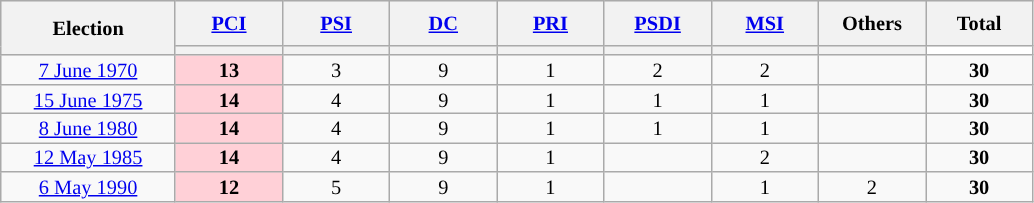<table class="wikitable" style="text-align:center;font-size:85%;line-height:13px">
<tr style="height:30px; background-color:#E9E9E9">
<th style="width:110px;" rowspan="2">Election</th>
<th style="width:65px;"><a href='#'>PCI</a></th>
<th style="width:65px;"><a href='#'>PSI</a></th>
<th style="width:65px;"><a href='#'>DC</a></th>
<th style="width:65px;"><a href='#'>PRI</a></th>
<th style="width:65px;"><a href='#'>PSDI</a></th>
<th style="width:65px;"><a href='#'>MSI</a></th>
<th style="width:65px;">Others</th>
<th style="width:65px;">Total</th>
</tr>
<tr>
<th style="color:inherit;background:"></th>
<th style="color:inherit;background:"></th>
<th style="color:inherit;background:"></th>
<th style="color:inherit;background:"></th>
<th style="color:inherit;background:"></th>
<th style="color:inherit;background:"></th>
<th style="color:inherit;background:"></th>
<th style="color:inherit;background:white;"></th>
</tr>
<tr>
<td><a href='#'>7 June 1970</a></td>
<td style="background:#FFD0D7"><strong>13</strong></td>
<td>3</td>
<td>9</td>
<td>1</td>
<td>2</td>
<td>2</td>
<td></td>
<td><strong>30</strong></td>
</tr>
<tr>
<td><a href='#'>15 June 1975</a></td>
<td style="background:#FFD0D7"><strong>14</strong></td>
<td>4</td>
<td>9</td>
<td>1</td>
<td>1</td>
<td>1</td>
<td></td>
<td><strong>30</strong></td>
</tr>
<tr>
<td><a href='#'>8 June 1980</a></td>
<td style="background:#FFD0D7"><strong>14</strong></td>
<td>4</td>
<td>9</td>
<td>1</td>
<td>1</td>
<td>1</td>
<td></td>
<td><strong>30</strong></td>
</tr>
<tr>
<td><a href='#'>12 May 1985</a></td>
<td style="background:#FFD0D7"><strong>14</strong></td>
<td>4</td>
<td>9</td>
<td>1</td>
<td></td>
<td>2</td>
<td></td>
<td><strong>30</strong></td>
</tr>
<tr>
<td><a href='#'>6 May 1990</a></td>
<td style="background:#FFD0D7"><strong>12</strong></td>
<td>5</td>
<td>9</td>
<td>1</td>
<td></td>
<td>1</td>
<td>2</td>
<td><strong>30</strong></td>
</tr>
</table>
